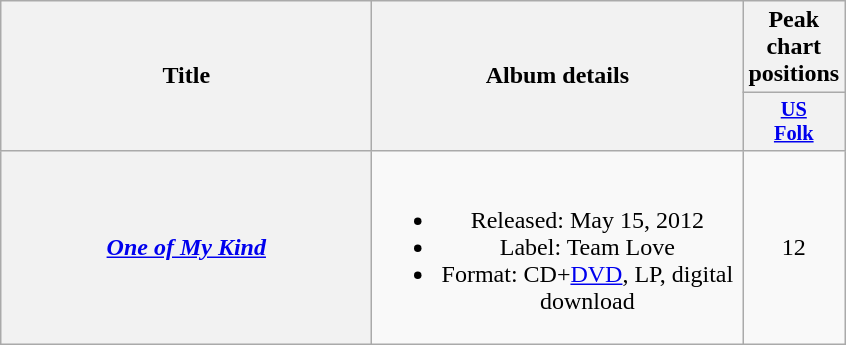<table class="wikitable plainrowheaders" style="text-align:center;">
<tr>
<th scope="col" rowspan="2" style="width:15em;">Title</th>
<th scope="col" rowspan="2" style="width:15em;">Album details</th>
<th scope="col" colspan="1">Peak chart positions</th>
</tr>
<tr>
<th scope="col" style="width:2.4em;font-size:85%;"><a href='#'>US<br>Folk</a><br></th>
</tr>
<tr>
<th scope="row"><em><a href='#'>One of My Kind</a></em>  </th>
<td><br><ul><li>Released: May 15, 2012</li><li>Label: Team Love</li><li>Format: CD+<a href='#'>DVD</a>, LP, digital download</li></ul></td>
<td>12</td>
</tr>
</table>
